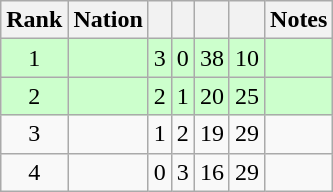<table class="wikitable sortable" style="text-align: center;">
<tr>
<th>Rank</th>
<th>Nation</th>
<th></th>
<th></th>
<th></th>
<th></th>
<th>Notes</th>
</tr>
<tr style="background:#cfc;">
<td>1</td>
<td align=left></td>
<td>3</td>
<td>0</td>
<td>38</td>
<td>10</td>
<td></td>
</tr>
<tr style="background:#cfc;">
<td>2</td>
<td align=left></td>
<td>2</td>
<td>1</td>
<td>20</td>
<td>25</td>
<td></td>
</tr>
<tr>
<td>3</td>
<td align=left></td>
<td>1</td>
<td>2</td>
<td>19</td>
<td>29</td>
<td></td>
</tr>
<tr>
<td>4</td>
<td align=left></td>
<td>0</td>
<td>3</td>
<td>16</td>
<td>29</td>
<td></td>
</tr>
</table>
